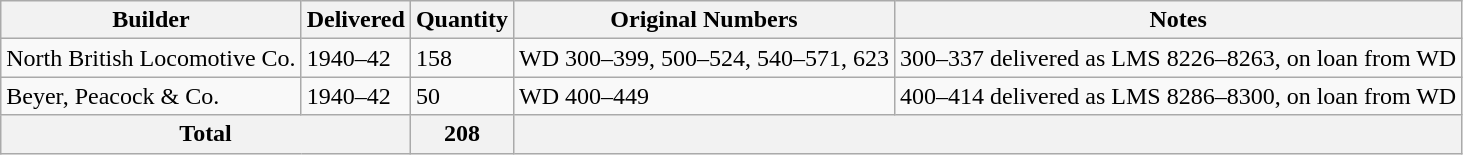<table class="wikitable">
<tr>
<th>Builder</th>
<th>Delivered</th>
<th>Quantity</th>
<th>Original Numbers</th>
<th>Notes</th>
</tr>
<tr>
<td>North British Locomotive Co.</td>
<td>1940–42</td>
<td>158</td>
<td>WD 300–399, 500–524, 540–571, 623</td>
<td>300–337 delivered as LMS 8226–8263, on loan from WD</td>
</tr>
<tr>
<td>Beyer, Peacock & Co.</td>
<td>1940–42</td>
<td>50</td>
<td>WD 400–449</td>
<td>400–414 delivered as LMS 8286–8300, on loan from WD</td>
</tr>
<tr>
<th colspan=2>Total</th>
<th>208</th>
<th colspan=2></th>
</tr>
</table>
